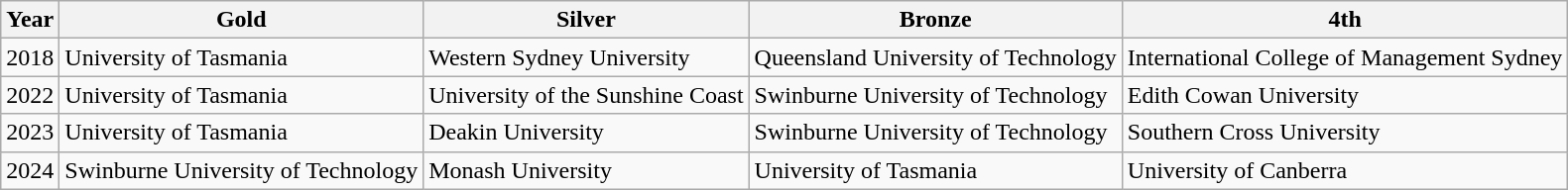<table class="wikitable">
<tr>
<th>Year</th>
<th>Gold</th>
<th>Silver</th>
<th>Bronze</th>
<th>4th</th>
</tr>
<tr>
<td>2018</td>
<td>University of Tasmania</td>
<td>Western Sydney University</td>
<td>Queensland University of Technology</td>
<td>International College of Management Sydney</td>
</tr>
<tr>
<td>2022</td>
<td>University of Tasmania</td>
<td>University of the Sunshine Coast</td>
<td>Swinburne University of Technology</td>
<td>Edith Cowan University</td>
</tr>
<tr>
<td>2023</td>
<td>University of Tasmania</td>
<td>Deakin University</td>
<td>Swinburne University of Technology</td>
<td>Southern Cross University</td>
</tr>
<tr>
<td>2024</td>
<td>Swinburne University of Technology</td>
<td>Monash University</td>
<td>University of Tasmania</td>
<td>University of Canberra</td>
</tr>
</table>
